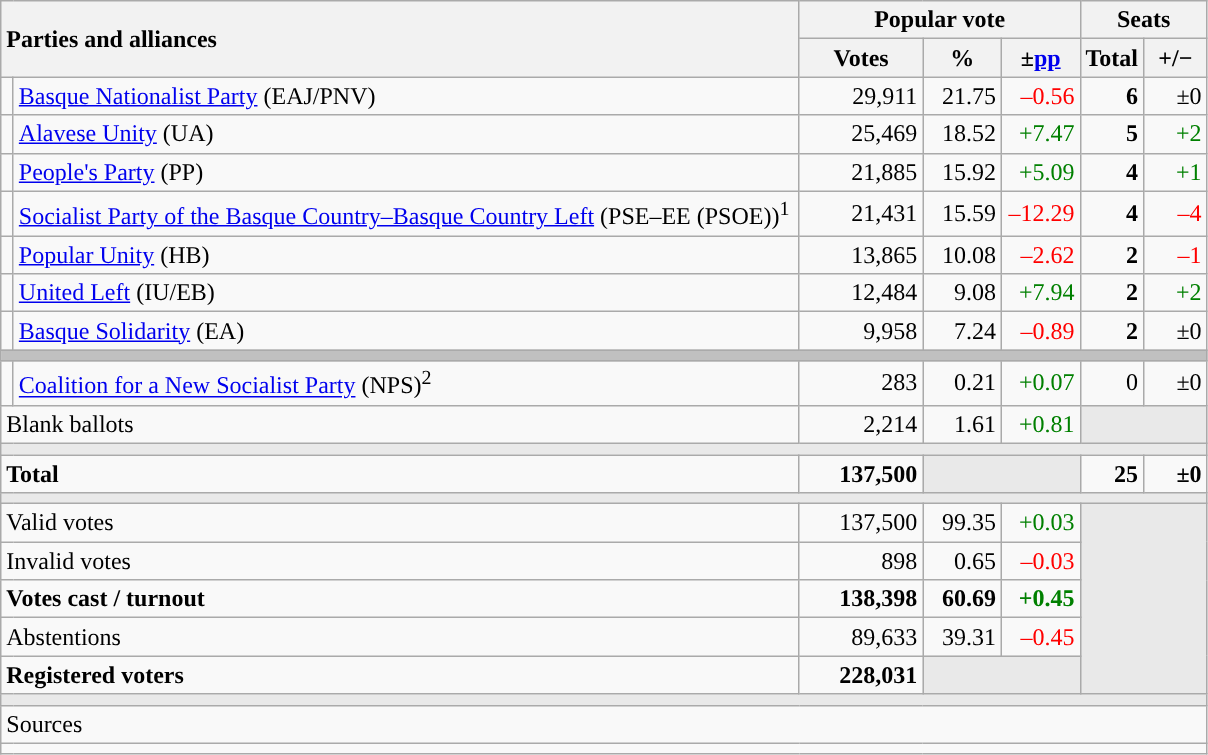<table class="wikitable" style="text-align:right;">
<tr>
<th style="text-align:left;" rowspan="2" colspan="2" width="525">Parties and alliances</th>
<th colspan="3">Popular vote</th>
<th colspan="2">Seats</th>
</tr>
<tr>
<th width="75">Votes</th>
<th width="45">%</th>
<th width="45">±<a href='#'>pp</a></th>
<th width="35">Total</th>
<th width="35">+/−</th>
</tr>
<tr>
<td width="1" style="color:inherit;background:"></td>
<td align="left"><a href='#'>Basque Nationalist Party</a> (EAJ/PNV)</td>
<td>29,911</td>
<td>21.75</td>
<td style="color:red;">–0.56</td>
<td><strong>6</strong></td>
<td>±0</td>
</tr>
<tr>
<td style="color:inherit;background:"></td>
<td align="left"><a href='#'>Alavese Unity</a> (UA)</td>
<td>25,469</td>
<td>18.52</td>
<td style="color:green;">+7.47</td>
<td><strong>5</strong></td>
<td style="color:green;">+2</td>
</tr>
<tr>
<td style="color:inherit;background:"></td>
<td align="left"><a href='#'>People's Party</a> (PP)</td>
<td>21,885</td>
<td>15.92</td>
<td style="color:green;">+5.09</td>
<td><strong>4</strong></td>
<td style="color:green;">+1</td>
</tr>
<tr>
<td style="color:inherit;background:"></td>
<td align="left"><a href='#'>Socialist Party of the Basque Country–Basque Country Left</a> (PSE–EE (PSOE))<sup>1</sup></td>
<td>21,431</td>
<td>15.59</td>
<td style="color:red;">–12.29</td>
<td><strong>4</strong></td>
<td style="color:red;">–4</td>
</tr>
<tr>
<td style="color:inherit;background:"></td>
<td align="left"><a href='#'>Popular Unity</a> (HB)</td>
<td>13,865</td>
<td>10.08</td>
<td style="color:red;">–2.62</td>
<td><strong>2</strong></td>
<td style="color:red;">–1</td>
</tr>
<tr>
<td style="color:inherit;background:"></td>
<td align="left"><a href='#'>United Left</a> (IU/EB)</td>
<td>12,484</td>
<td>9.08</td>
<td style="color:green;">+7.94</td>
<td><strong>2</strong></td>
<td style="color:green;">+2</td>
</tr>
<tr>
<td style="color:inherit;background:"></td>
<td align="left"><a href='#'>Basque Solidarity</a> (EA)</td>
<td>9,958</td>
<td>7.24</td>
<td style="color:red;">–0.89</td>
<td><strong>2</strong></td>
<td>±0</td>
</tr>
<tr>
<td colspan="7" bgcolor="#C0C0C0"></td>
</tr>
<tr>
<td style="color:inherit;background:"></td>
<td align="left"><a href='#'>Coalition for a New Socialist Party</a> (NPS)<sup>2</sup></td>
<td>283</td>
<td>0.21</td>
<td style="color:green;">+0.07</td>
<td>0</td>
<td>±0</td>
</tr>
<tr>
<td align="left" colspan="2">Blank ballots</td>
<td>2,214</td>
<td>1.61</td>
<td style="color:green;">+0.81</td>
<td bgcolor="#E9E9E9" colspan="2"></td>
</tr>
<tr>
<td colspan="7" bgcolor="#E9E9E9"></td>
</tr>
<tr style="font-weight:bold;">
<td align="left" colspan="2">Total</td>
<td>137,500</td>
<td bgcolor="#E9E9E9" colspan="2"></td>
<td>25</td>
<td>±0</td>
</tr>
<tr>
<td colspan="7" bgcolor="#E9E9E9"></td>
</tr>
<tr>
<td align="left" colspan="2">Valid votes</td>
<td>137,500</td>
<td>99.35</td>
<td style="color:green;">+0.03</td>
<td bgcolor="#E9E9E9" colspan="2" rowspan="5"></td>
</tr>
<tr>
<td align="left" colspan="2">Invalid votes</td>
<td>898</td>
<td>0.65</td>
<td style="color:red;">–0.03</td>
</tr>
<tr style="font-weight:bold;">
<td align="left" colspan="2">Votes cast / turnout</td>
<td>138,398</td>
<td>60.69</td>
<td style="color:green;">+0.45</td>
</tr>
<tr>
<td align="left" colspan="2">Abstentions</td>
<td>89,633</td>
<td>39.31</td>
<td style="color:red;">–0.45</td>
</tr>
<tr style="font-weight:bold;">
<td align="left" colspan="2">Registered voters</td>
<td>228,031</td>
<td bgcolor="#E9E9E9" colspan="2"></td>
</tr>
<tr>
<td colspan="7" bgcolor="#E9E9E9"></td>
</tr>
<tr>
<td align="left" colspan="7">Sources</td>
</tr>
<tr>
<td colspan="7" style="text-align:left; max-width:790px;"></td>
</tr>
</table>
